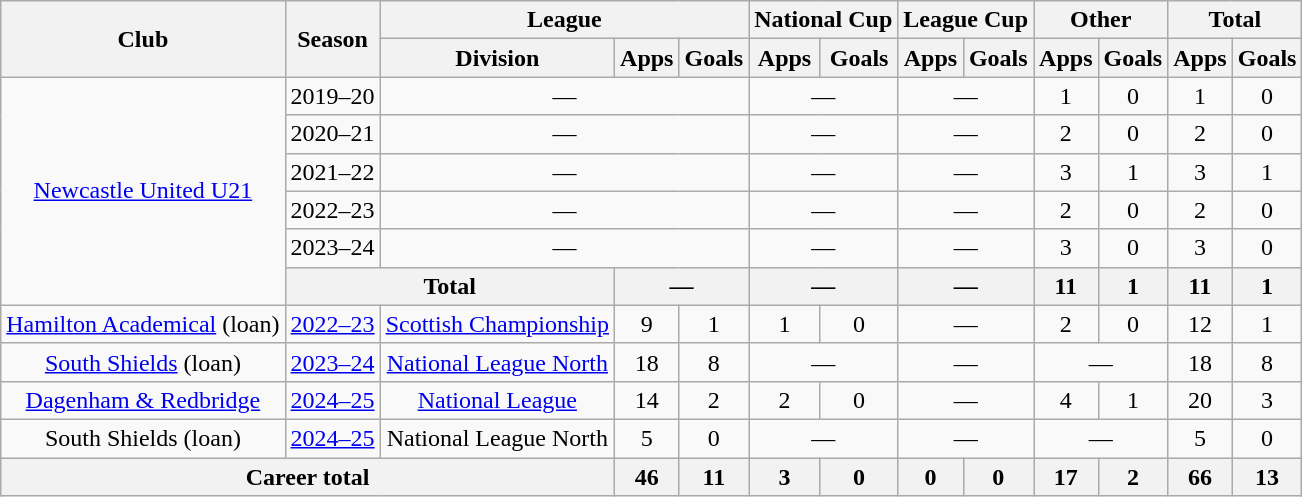<table class="wikitable" style="text-align: center;">
<tr>
<th rowspan=2>Club</th>
<th rowspan=2>Season</th>
<th colspan=3>League</th>
<th colspan=2>National Cup</th>
<th colspan=2>League Cup</th>
<th colspan=2>Other</th>
<th colspan=2>Total</th>
</tr>
<tr>
<th>Division</th>
<th>Apps</th>
<th>Goals</th>
<th>Apps</th>
<th>Goals</th>
<th>Apps</th>
<th>Goals</th>
<th>Apps</th>
<th>Goals</th>
<th>Apps</th>
<th>Goals</th>
</tr>
<tr>
<td rowspan=6><a href='#'>Newcastle United U21</a></td>
<td>2019–20</td>
<td colspan=3>—</td>
<td colspan=2>—</td>
<td colspan=2>—</td>
<td>1</td>
<td>0</td>
<td>1</td>
<td>0</td>
</tr>
<tr>
<td>2020–21</td>
<td colspan=3>—</td>
<td colspan=2>—</td>
<td colspan=2>—</td>
<td>2</td>
<td>0</td>
<td>2</td>
<td>0</td>
</tr>
<tr>
<td>2021–22</td>
<td colspan=3>—</td>
<td colspan=2>—</td>
<td colspan=2>—</td>
<td>3</td>
<td>1</td>
<td>3</td>
<td>1</td>
</tr>
<tr>
<td>2022–23</td>
<td colspan=3>—</td>
<td colspan=2>—</td>
<td colspan=2>—</td>
<td>2</td>
<td>0</td>
<td>2</td>
<td>0</td>
</tr>
<tr>
<td>2023–24</td>
<td colspan=3>—</td>
<td colspan=2>—</td>
<td colspan=2>—</td>
<td>3</td>
<td>0</td>
<td>3</td>
<td>0</td>
</tr>
<tr>
<th colspan=2>Total</th>
<th colspan=2>—</th>
<th colspan=2>—</th>
<th colspan=2>—</th>
<th>11</th>
<th>1</th>
<th>11</th>
<th>1</th>
</tr>
<tr>
<td><a href='#'>Hamilton Academical</a> (loan)</td>
<td><a href='#'>2022–23</a></td>
<td><a href='#'>Scottish Championship</a></td>
<td>9</td>
<td>1</td>
<td>1</td>
<td>0</td>
<td colspan=2>—</td>
<td>2</td>
<td>0</td>
<td>12</td>
<td>1</td>
</tr>
<tr>
<td><a href='#'>South Shields</a> (loan)</td>
<td><a href='#'>2023–24</a></td>
<td><a href='#'>National League North</a></td>
<td>18</td>
<td>8</td>
<td colspan=2>—</td>
<td colspan=2>—</td>
<td colspan=2>—</td>
<td>18</td>
<td>8</td>
</tr>
<tr>
<td><a href='#'>Dagenham & Redbridge</a></td>
<td><a href='#'>2024–25</a></td>
<td><a href='#'>National League</a></td>
<td>14</td>
<td>2</td>
<td>2</td>
<td>0</td>
<td colspan=2>—</td>
<td>4</td>
<td>1</td>
<td>20</td>
<td>3</td>
</tr>
<tr>
<td>South Shields (loan)</td>
<td><a href='#'>2024–25</a></td>
<td>National League North</td>
<td>5</td>
<td>0</td>
<td colspan=2>—</td>
<td colspan=2>—</td>
<td colspan=2>—</td>
<td>5</td>
<td>0</td>
</tr>
<tr>
<th colspan=3>Career total</th>
<th>46</th>
<th>11</th>
<th>3</th>
<th>0</th>
<th>0</th>
<th>0</th>
<th>17</th>
<th>2</th>
<th>66</th>
<th>13</th>
</tr>
</table>
